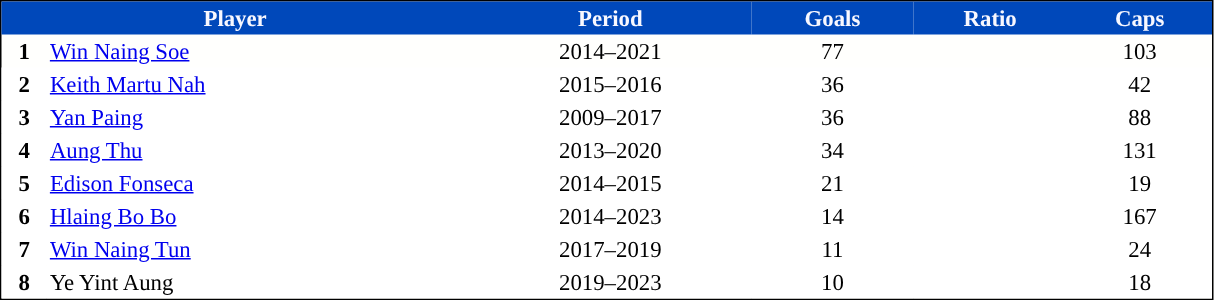<table cellpadding="2" cellspacing="0"  style="margin: 1em 0; border: 1px solid #000000; border-right-width: 1px; border-bottom-width: 1px; background-color:#FFFFFD; width:64%; font-size: 95%;">
<tr style="background:white;">
</tr>
<tr style="background:#0048BA; color:#F8F8FF;">
<th colspan=2 align="center">Player</th>
<th align="center" abbr="Period">Period</th>
<th align="center">Goals</th>
<th align="center">Ratio</th>
<th align="center">Caps</th>
</tr>
<tr>
<th>1</th>
<td> <a href='#'>Win Naing Soe</a></td>
<td align="center">2014–2021</td>
<td align="center">77</td>
<td></td>
<td align="center">103</td>
</tr>
<tr style="background:white;"|>
<th>2</th>
<td> <a href='#'>Keith Martu Nah</a></td>
<td align="center">2015–2016</td>
<td align="center">36</td>
<td></td>
<td align="center">42</td>
</tr>
<tr style="background:white;"|>
<th>3</th>
<td> <a href='#'>Yan Paing</a></td>
<td align="center">2009–2017</td>
<td align="center">36</td>
<td></td>
<td align="center">88</td>
</tr>
<tr style="background:white;"|>
<th>4</th>
<td> <a href='#'>Aung Thu</a></td>
<td align="center">2013–2020</td>
<td align="center">34</td>
<td></td>
<td align="center">131</td>
</tr>
<tr style="background:white;"|>
<th>5</th>
<td> <a href='#'>Edison Fonseca</a></td>
<td align="center">2014–2015</td>
<td align="center">21</td>
<td></td>
<td align="center">19</td>
</tr>
<tr style="background:white;"|>
<th>6</th>
<td> <a href='#'>Hlaing Bo Bo</a></td>
<td align="center">2014–2023</td>
<td align="center">14</td>
<td></td>
<td align="center">167</td>
</tr>
<tr style="background:white;"|>
<th>7</th>
<td> <a href='#'>Win Naing Tun</a></td>
<td align="center">2017–2019</td>
<td align="center">11</td>
<td></td>
<td align="center">24</td>
</tr>
<tr style="background:white;"|>
<th>8</th>
<td> Ye Yint Aung</td>
<td align="center">2019–2023</td>
<td align="center">10</td>
<td></td>
<td align="center">18</td>
</tr>
<tr style="background:white;"|>
</tr>
</table>
